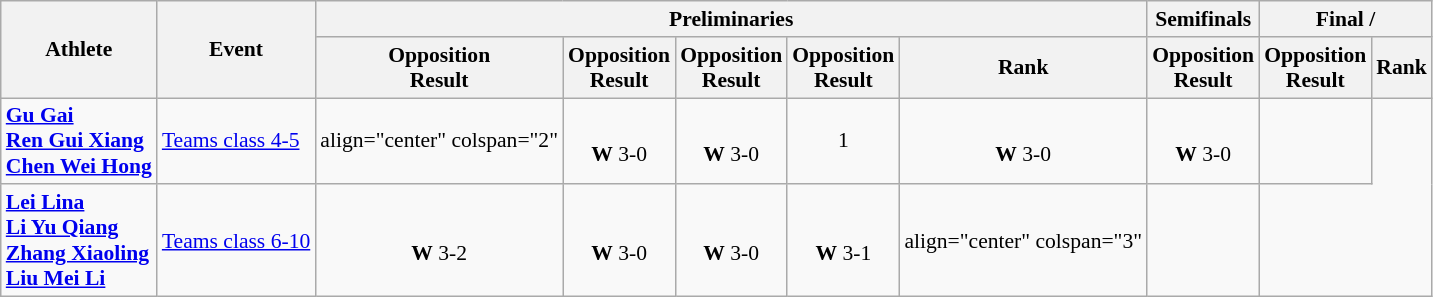<table class=wikitable style="font-size:90%">
<tr>
<th rowspan="2">Athlete</th>
<th rowspan="2">Event</th>
<th colspan="5">Preliminaries</th>
<th>Semifinals</th>
<th colspan="3">Final / </th>
</tr>
<tr>
<th>Opposition<br>Result</th>
<th>Opposition<br>Result</th>
<th>Opposition<br>Result</th>
<th>Opposition<br>Result</th>
<th>Rank</th>
<th>Opposition<br>Result</th>
<th>Opposition<br>Result</th>
<th>Rank</th>
</tr>
<tr>
<td><strong><a href='#'>Gu Gai</a></strong><br> <strong><a href='#'>Ren Gui Xiang</a></strong><br> <strong><a href='#'>Chen Wei Hong</a></strong></td>
<td><a href='#'>Teams class 4-5</a></td>
<td>align="center" colspan="2" </td>
<td align="center"><br><strong>W</strong> 3-0</td>
<td align="center"><br><strong>W</strong> 3-0</td>
<td align="center">1</td>
<td align="center"><br><strong>W</strong> 3-0</td>
<td align="center"><br><strong>W</strong> 3-0</td>
<td align="center"></td>
</tr>
<tr>
<td><strong><a href='#'>Lei Lina</a></strong><br> <strong><a href='#'>Li Yu Qiang</a></strong><br> <strong><a href='#'>Zhang Xiaoling</a></strong><br> <strong><a href='#'>Liu Mei Li</a></strong></td>
<td><a href='#'>Teams class 6-10</a></td>
<td align="center"><br><strong>W</strong> 3-2</td>
<td align="center"><br><strong>W</strong> 3-0</td>
<td align="center"><br><strong>W</strong> 3-0</td>
<td align="center"><br><strong>W</strong> 3-1</td>
<td>align="center" colspan="3" </td>
<td align="center"></td>
</tr>
</table>
